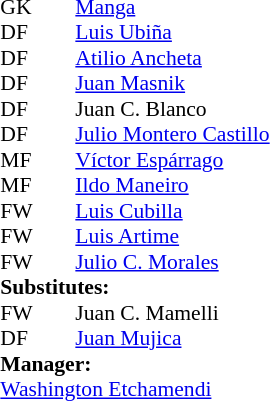<table style="font-size:90%; margin:0.2em auto;" cellspacing="0" cellpadding="0">
<tr>
<th width="25"></th>
<th width="25"></th>
</tr>
<tr>
<td>GK</td>
<td></td>
<td> <a href='#'>Manga</a></td>
</tr>
<tr>
<td>DF</td>
<td></td>
<td> <a href='#'>Luis Ubiña</a></td>
</tr>
<tr>
<td>DF</td>
<td></td>
<td> <a href='#'>Atilio Ancheta</a></td>
</tr>
<tr>
<td>DF</td>
<td></td>
<td> <a href='#'>Juan Masnik</a></td>
</tr>
<tr>
<td>DF</td>
<td></td>
<td> Juan C. Blanco</td>
</tr>
<tr>
<td>DF</td>
<td></td>
<td> <a href='#'>Julio Montero Castillo</a></td>
</tr>
<tr>
<td>MF</td>
<td></td>
<td> <a href='#'>Víctor Espárrago</a></td>
</tr>
<tr>
<td>MF</td>
<td></td>
<td> <a href='#'>Ildo Maneiro</a></td>
<td></td>
<td></td>
</tr>
<tr>
<td>FW</td>
<td></td>
<td> <a href='#'>Luis Cubilla</a></td>
</tr>
<tr>
<td>FW</td>
<td></td>
<td> <a href='#'>Luis Artime</a></td>
</tr>
<tr>
<td>FW</td>
<td></td>
<td> <a href='#'>Julio C. Morales</a></td>
<td></td>
<td></td>
</tr>
<tr>
<td colspan=3><strong>Substitutes:</strong></td>
</tr>
<tr>
<td>FW</td>
<td></td>
<td> Juan C. Mamelli</td>
<td></td>
<td></td>
</tr>
<tr>
<td>DF</td>
<td></td>
<td> <a href='#'>Juan Mujica</a></td>
<td></td>
<td></td>
</tr>
<tr>
<td colspan=3><strong>Manager:</strong></td>
</tr>
<tr>
<td colspan=4> <a href='#'>Washington Etchamendi</a></td>
</tr>
</table>
